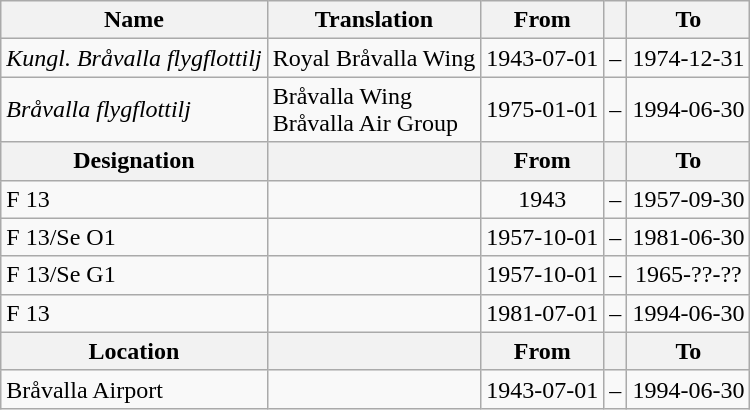<table class="wikitable">
<tr>
<th style="font-weight:bold;">Name</th>
<th style="font-weight:bold;">Translation</th>
<th style="text-align: center; font-weight:bold;">From</th>
<th></th>
<th style="text-align: center; font-weight:bold;">To</th>
</tr>
<tr>
<td style="font-style:italic;">Kungl. Bråvalla flygflottilj</td>
<td>Royal Bråvalla Wing</td>
<td>1943-07-01</td>
<td>–</td>
<td>1974-12-31</td>
</tr>
<tr>
<td style="font-style:italic;">Bråvalla flygflottilj</td>
<td>Bråvalla Wing<br>Bråvalla Air Group</td>
<td>1975-01-01</td>
<td>–</td>
<td>1994-06-30</td>
</tr>
<tr>
<th style="font-weight:bold;">Designation</th>
<th style="font-weight:bold;"></th>
<th style="text-align: center; font-weight:bold;">From</th>
<th></th>
<th style="text-align: center; font-weight:bold;">To</th>
</tr>
<tr>
<td>F 13</td>
<td></td>
<td style="text-align: center;">1943</td>
<td style="text-align: center;">–</td>
<td style="text-align: center;">1957-09-30</td>
</tr>
<tr>
<td>F 13/Se O1</td>
<td></td>
<td style="text-align: center;">1957-10-01</td>
<td style="text-align: center;">–</td>
<td style="text-align: center;">1981-06-30</td>
</tr>
<tr>
<td>F 13/Se G1</td>
<td></td>
<td style="text-align: center;">1957-10-01</td>
<td style="text-align: center;">–</td>
<td style="text-align: center;">1965-??-??</td>
</tr>
<tr>
<td>F 13</td>
<td></td>
<td style="text-align: center;">1981-07-01</td>
<td style="text-align: center;">–</td>
<td style="text-align: center;">1994-06-30</td>
</tr>
<tr>
<th style="font-weight:bold;">Location</th>
<th style="font-weight:bold;"></th>
<th style="text-align: center; font-weight:bold;">From</th>
<th></th>
<th style="text-align: center; font-weight:bold;">To</th>
</tr>
<tr>
<td>Bråvalla Airport</td>
<td></td>
<td style="text-align: center;">1943-07-01</td>
<td style="text-align: center;">–</td>
<td style="text-align: center;">1994-06-30</td>
</tr>
</table>
